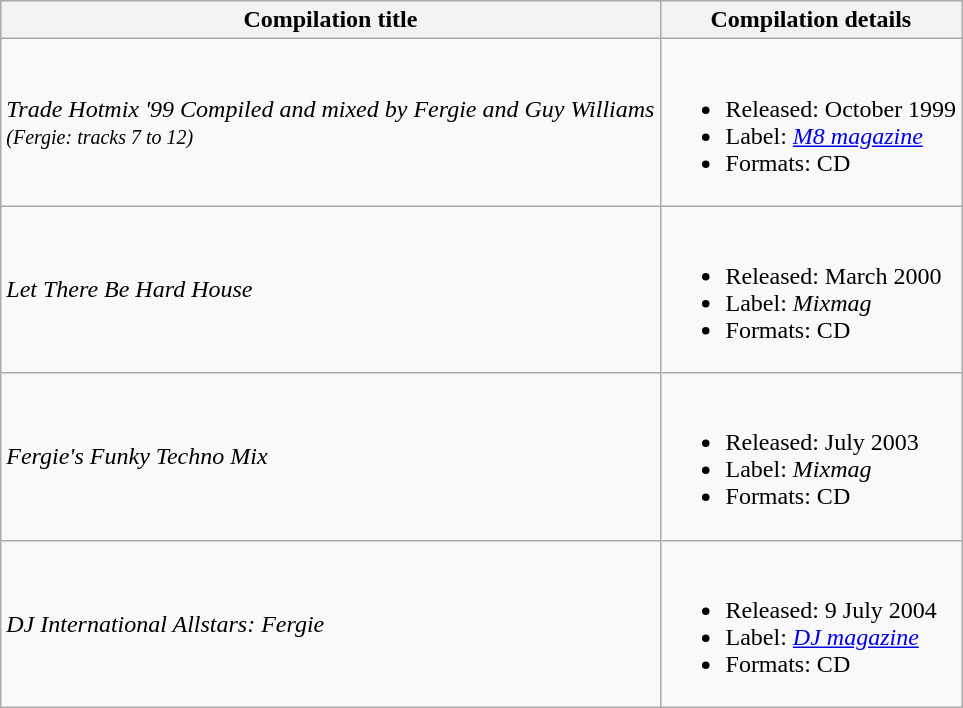<table class="wikitable">
<tr>
<th>Compilation title</th>
<th>Compilation details</th>
</tr>
<tr>
<td><em>Trade Hotmix '99</em> <em>Compiled and mixed by Fergie and Guy Williams</em><br><small><em>(Fergie: tracks 7 to 12)</em></small></td>
<td><br><ul><li>Released: October 1999</li><li>Label: <em><a href='#'>M8 magazine</a></em></li><li>Formats: CD</li></ul></td>
</tr>
<tr>
<td><em>Let There Be Hard House</em></td>
<td><br><ul><li>Released: March 2000</li><li>Label: <em>Mixmag</em></li><li>Formats: CD</li></ul></td>
</tr>
<tr>
<td><em>Fergie's Funky Techno Mix</em></td>
<td><br><ul><li>Released: July 2003</li><li>Label: <em>Mixmag</em></li><li>Formats: CD</li></ul></td>
</tr>
<tr>
<td><em>DJ International Allstars: Fergie</em></td>
<td><br><ul><li>Released: 9 July 2004</li><li>Label: <em><a href='#'>DJ magazine</a></em></li><li>Formats: CD</li></ul></td>
</tr>
</table>
